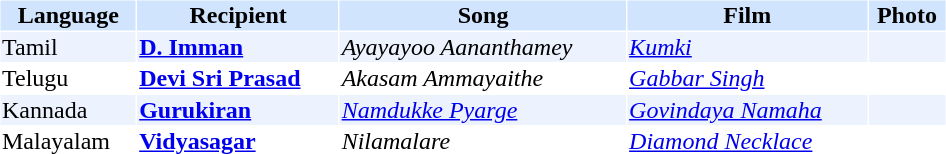<table cellspacing="1" cellpadding="1" border="0" style="width:50%;">
<tr style="background:#d1e4fd;">
<th>Language</th>
<th>Recipient</th>
<th>Song</th>
<th>Film</th>
<th>Photo</th>
</tr>
<tr style="background:#edf3fe;">
<td>Tamil</td>
<td><strong><a href='#'>D. Imman</a></strong></td>
<td><em>Ayayayoo Aananthamey</em></td>
<td><em><a href='#'>Kumki</a></em></td>
<td></td>
</tr>
<tr>
<td>Telugu</td>
<td><strong><a href='#'>Devi Sri Prasad</a></strong></td>
<td><em>Akasam Ammayaithe</em></td>
<td><em><a href='#'>Gabbar Singh</a></em></td>
<td></td>
</tr>
<tr style="background:#edf3fe;">
<td>Kannada</td>
<td><strong><a href='#'>Gurukiran</a></strong></td>
<td><em><a href='#'>Namdukke Pyarge</a></em></td>
<td><em><a href='#'>Govindaya Namaha</a></em></td>
<td></td>
</tr>
<tr>
<td>Malayalam</td>
<td><strong><a href='#'>Vidyasagar</a></strong></td>
<td><em>Nilamalare</em></td>
<td><em><a href='#'>Diamond Necklace</a></em></td>
<td></td>
</tr>
</table>
